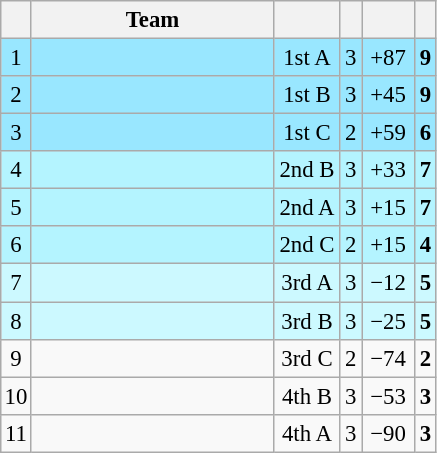<table class="wikitable" style="font-size: 95%; text-align: center;">
<tr>
<th width=12 style="padding:2px;"></th>
<th width=155>Team</th>
<th></th>
<th></th>
<th width=28></th>
<th></th>
</tr>
<tr bgcolor="#99e7ff">
<td style="padding:2px;">1</td>
<td style="text-align:left;"></td>
<td>1st A</td>
<td>3</td>
<td>+87</td>
<td><strong>9</strong></td>
</tr>
<tr bgcolor="#99e7ff">
<td style="padding:2px;">2</td>
<td style="text-align:left;"></td>
<td>1st B</td>
<td>3</td>
<td>+45</td>
<td><strong>9</strong></td>
</tr>
<tr bgcolor="#99e7ff">
<td style="padding:2px;">3</td>
<td style="text-align:left;"></td>
<td>1st C</td>
<td>2</td>
<td>+59</td>
<td><strong>6</strong></td>
</tr>
<tr bgcolor=#b4f4ff>
<td style="padding:2px;">4</td>
<td style="text-align:left;"></td>
<td>2nd B</td>
<td>3</td>
<td>+33</td>
<td><strong>7</strong></td>
</tr>
<tr bgcolor="#b4f4ff">
<td style="padding:2px;">5</td>
<td style="text-align:left;"></td>
<td>2nd A</td>
<td>3</td>
<td>+15</td>
<td><strong>7</strong></td>
</tr>
<tr bgcolor="#b4f4ff">
<td style="padding:2px;">6</td>
<td style="text-align:left;"></td>
<td>2nd C</td>
<td>2</td>
<td>+15</td>
<td><strong>4</strong></td>
</tr>
<tr bgcolor="#ccf9ff">
<td style="padding:2px;">7</td>
<td style="text-align:left;"></td>
<td>3rd A</td>
<td>3</td>
<td>−12</td>
<td><strong>5</strong></td>
</tr>
<tr bgcolor="#ccf9ff">
<td style="padding:2px;">8</td>
<td style="text-align:left;"></td>
<td>3rd B</td>
<td>3</td>
<td>−25</td>
<td><strong>5</strong></td>
</tr>
<tr>
<td style="padding:2px;">9</td>
<td style="text-align:left;"></td>
<td>3rd C</td>
<td>2</td>
<td>−74</td>
<td><strong>2</strong></td>
</tr>
<tr>
<td style="padding:2px;">10</td>
<td style="text-align:left;"></td>
<td>4th B</td>
<td>3</td>
<td>−53</td>
<td><strong>3</strong></td>
</tr>
<tr>
<td style="padding:2px;">11</td>
<td style="text-align:left;"></td>
<td>4th A</td>
<td>3</td>
<td>−90</td>
<td><strong>3</strong></td>
</tr>
</table>
